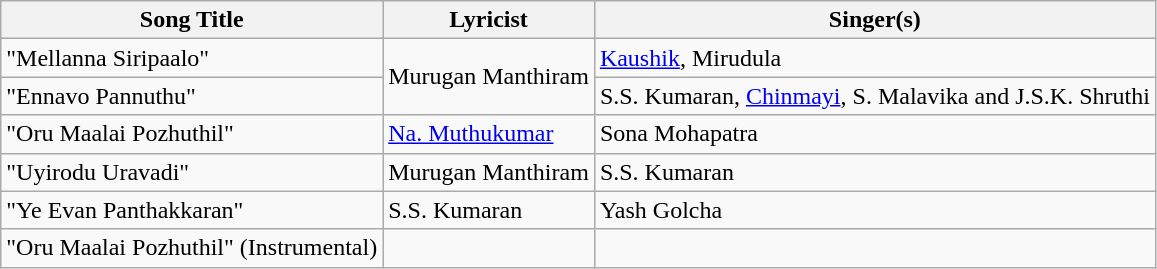<table class="wikitable">
<tr>
<th>Song Title</th>
<th>Lyricist</th>
<th>Singer(s)</th>
</tr>
<tr>
<td>"Mellanna Siripaalo"</td>
<td rowspan="2">Murugan Manthiram</td>
<td><a href='#'>Kaushik</a>, Mirudula</td>
</tr>
<tr>
<td>"Ennavo Pannuthu"</td>
<td>S.S. Kumaran, <a href='#'>Chinmayi</a>, S. Malavika and J.S.K. Shruthi</td>
</tr>
<tr>
<td>"Oru Maalai Pozhuthil"</td>
<td><a href='#'>Na. Muthukumar</a></td>
<td>Sona Mohapatra</td>
</tr>
<tr>
<td>"Uyirodu Uravadi"</td>
<td>Murugan Manthiram</td>
<td>S.S. Kumaran</td>
</tr>
<tr>
<td>"Ye Evan Panthakkaran"</td>
<td>S.S. Kumaran</td>
<td>Yash Golcha</td>
</tr>
<tr>
<td>"Oru Maalai Pozhuthil"  (Instrumental)</td>
<td></td>
<td></td>
</tr>
</table>
